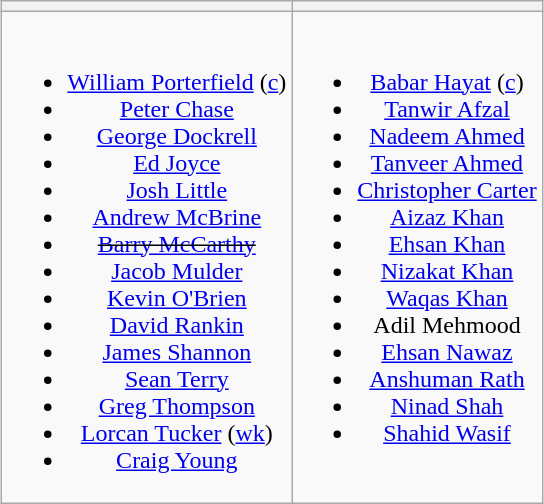<table class="wikitable" style="text-align:center; margin:0 auto">
<tr>
<th !style="width:50%"></th>
<th !style="width:50%"></th>
</tr>
<tr style="vertical-align:top">
<td><br><ul><li><a href='#'>William Porterfield</a> (<a href='#'>c</a>)</li><li><a href='#'>Peter Chase</a></li><li><a href='#'>George Dockrell</a></li><li><a href='#'>Ed Joyce</a></li><li><a href='#'>Josh Little</a></li><li><a href='#'>Andrew McBrine</a></li><li><s><a href='#'>Barry McCarthy</a></s></li><li><a href='#'>Jacob Mulder</a></li><li><a href='#'>Kevin O'Brien</a></li><li><a href='#'>David Rankin</a></li><li><a href='#'>James Shannon</a></li><li><a href='#'>Sean Terry</a></li><li><a href='#'>Greg Thompson</a></li><li><a href='#'>Lorcan Tucker</a> (<a href='#'>wk</a>)</li><li><a href='#'>Craig Young</a></li></ul></td>
<td><br><ul><li><a href='#'>Babar Hayat</a> (<a href='#'>c</a>)</li><li><a href='#'>Tanwir Afzal</a></li><li><a href='#'>Nadeem Ahmed</a></li><li><a href='#'>Tanveer Ahmed</a></li><li><a href='#'>Christopher Carter</a></li><li><a href='#'>Aizaz Khan</a></li><li><a href='#'>Ehsan Khan</a></li><li><a href='#'>Nizakat Khan</a></li><li><a href='#'>Waqas Khan</a></li><li>Adil Mehmood</li><li><a href='#'>Ehsan Nawaz</a></li><li><a href='#'>Anshuman Rath</a></li><li><a href='#'>Ninad Shah</a></li><li><a href='#'>Shahid Wasif</a></li></ul></td>
</tr>
</table>
